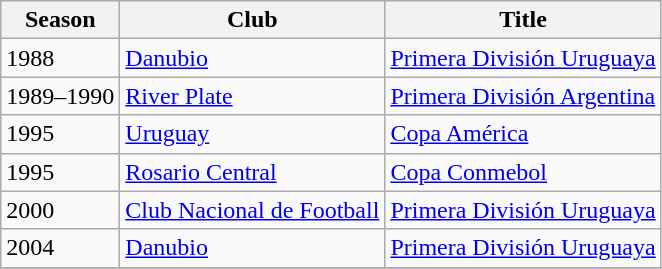<table class="wikitable">
<tr>
<th>Season</th>
<th>Club</th>
<th>Title</th>
</tr>
<tr>
<td>1988</td>
<td><a href='#'>Danubio</a></td>
<td><a href='#'>Primera División Uruguaya</a></td>
</tr>
<tr>
<td>1989–1990</td>
<td><a href='#'>River Plate</a></td>
<td><a href='#'>Primera División Argentina</a></td>
</tr>
<tr>
<td>1995</td>
<td><a href='#'>Uruguay</a></td>
<td><a href='#'>Copa América</a></td>
</tr>
<tr>
<td>1995</td>
<td><a href='#'>Rosario Central</a></td>
<td><a href='#'>Copa Conmebol</a></td>
</tr>
<tr>
<td>2000</td>
<td><a href='#'>Club Nacional de Football</a></td>
<td><a href='#'>Primera División Uruguaya</a></td>
</tr>
<tr>
<td>2004</td>
<td><a href='#'>Danubio</a></td>
<td><a href='#'>Primera División Uruguaya</a></td>
</tr>
<tr>
</tr>
</table>
